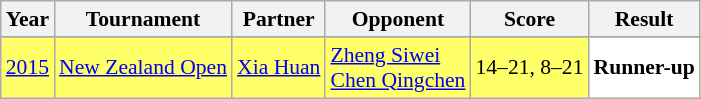<table class="sortable wikitable" style="font-size: 90%;">
<tr>
<th>Year</th>
<th>Tournament</th>
<th>Partner</th>
<th>Opponent</th>
<th>Score</th>
<th>Result</th>
</tr>
<tr>
</tr>
<tr style="background:#FFFF67">
<td align="center"><a href='#'>2015</a></td>
<td align="left"><a href='#'>New Zealand Open</a></td>
<td align="left"> <a href='#'>Xia Huan</a></td>
<td align="left"> <a href='#'>Zheng Siwei</a><br> <a href='#'>Chen Qingchen</a></td>
<td align="left">14–21, 8–21</td>
<td style="text-align:left; background:white"> <strong>Runner-up</strong></td>
</tr>
</table>
